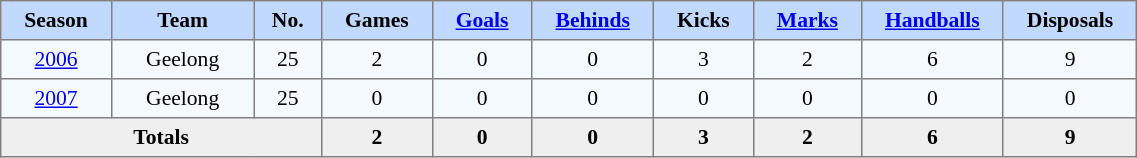<table border="1" cellpadding="4" cellspacing="0" style="text-align:center; font-size:90%; border-collapse:collapse;" width=60%>
<tr style="background:#C1D8FF;">
<th width=3%>Season</th>
<th width=5%>Team</th>
<th width=2%>No.</th>
<th width=3%>Games</th>
<th width=3%><a href='#'>Goals</a></th>
<th width=3%><a href='#'>Behinds</a></th>
<th width=3%>Kicks</th>
<th width=3%><a href='#'>Marks</a></th>
<th width=3%><a href='#'>Handballs</a></th>
<th width=3%>Disposals</th>
</tr>
<tr style="background:#F5FAFF;">
<td><a href='#'>2006</a></td>
<td>Geelong</td>
<td>25</td>
<td>2</td>
<td>0</td>
<td>0</td>
<td>3</td>
<td>2</td>
<td>6</td>
<td>9</td>
</tr>
<tr style="background:#F5FAFF;">
<td><a href='#'>2007</a></td>
<td>Geelong</td>
<td>25</td>
<td>0</td>
<td>0</td>
<td>0</td>
<td>0</td>
<td>0</td>
<td>0</td>
<td>0</td>
</tr>
<tr style="background:#EFEFEF;">
<th colspan=3>Totals</th>
<td><strong>2</strong></td>
<td><strong>0</strong></td>
<td><strong>0</strong></td>
<td><strong>3</strong></td>
<td><strong>2</strong></td>
<td><strong>6</strong></td>
<td><strong>9</strong></td>
</tr>
</table>
